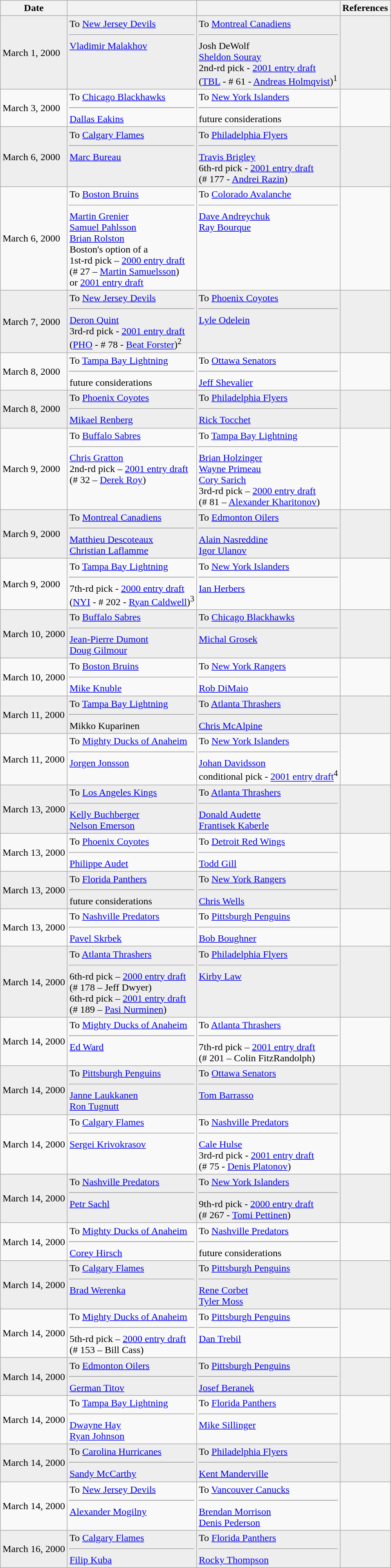<table class="wikitable">
<tr>
<th>Date</th>
<th></th>
<th></th>
<th>References</th>
</tr>
<tr bgcolor="#eeeeee">
<td>March 1, 2000</td>
<td valign="top">To <a href='#'>New Jersey Devils</a><hr><a href='#'>Vladimir Malakhov</a></td>
<td valign="top">To <a href='#'>Montreal Canadiens</a><hr>Josh DeWolf<br><a href='#'>Sheldon Souray</a><br>2nd-rd pick - <a href='#'>2001 entry draft</a><br>(<a href='#'>TBL</a> - # 61 - <a href='#'>Andreas Holmqvist</a>)<sup>1</sup></td>
<td></td>
</tr>
<tr>
<td>March 3, 2000</td>
<td valign="top">To <a href='#'>Chicago Blackhawks</a><hr><a href='#'>Dallas Eakins</a></td>
<td valign="top">To <a href='#'>New York Islanders</a><hr>future considerations</td>
<td></td>
</tr>
<tr bgcolor="#eeeeee">
<td>March 6, 2000</td>
<td valign="top">To <a href='#'>Calgary Flames</a><hr><a href='#'>Marc Bureau</a></td>
<td valign="top">To <a href='#'>Philadelphia Flyers</a><hr><a href='#'>Travis Brigley</a><br>6th-rd pick - <a href='#'>2001 entry draft</a><br>(# 177 - <a href='#'>Andrei Razin</a>)</td>
<td></td>
</tr>
<tr>
<td>March 6, 2000</td>
<td valign="top">To <a href='#'>Boston Bruins</a><hr><a href='#'>Martin Grenier</a><br><a href='#'>Samuel Pahlsson</a><br><a href='#'>Brian Rolston</a><br>Boston's option of a<br>1st-rd pick – <a href='#'>2000 entry draft</a><br>(# 27 – <a href='#'>Martin Samuelsson</a>)<br>or <a href='#'>2001 entry draft</a></td>
<td valign="top">To <a href='#'>Colorado Avalanche</a><hr><a href='#'>Dave Andreychuk</a><br><a href='#'>Ray Bourque</a></td>
<td></td>
</tr>
<tr bgcolor="#eeeeee">
<td>March 7, 2000</td>
<td valign="top">To <a href='#'>New Jersey Devils</a><hr><a href='#'>Deron Quint</a><br>3rd-rd pick - <a href='#'>2001 entry draft</a><br>(<a href='#'>PHO</a> - # 78 - <a href='#'>Beat Forster</a>)<sup>2</sup></td>
<td valign="top">To <a href='#'>Phoenix Coyotes</a><hr><a href='#'>Lyle Odelein</a></td>
<td></td>
</tr>
<tr>
<td>March 8, 2000</td>
<td valign="top">To <a href='#'>Tampa Bay Lightning</a><hr>future considerations</td>
<td valign="top">To <a href='#'>Ottawa Senators</a><hr><a href='#'>Jeff Shevalier</a></td>
<td></td>
</tr>
<tr bgcolor="#eeeeee">
<td>March 8, 2000</td>
<td valign="top">To <a href='#'>Phoenix Coyotes</a><hr><a href='#'>Mikael Renberg</a></td>
<td valign="top">To <a href='#'>Philadelphia Flyers</a><hr><a href='#'>Rick Tocchet</a></td>
<td></td>
</tr>
<tr>
<td>March 9, 2000</td>
<td valign="top">To <a href='#'>Buffalo Sabres</a><hr><a href='#'>Chris Gratton</a><br>2nd-rd pick – <a href='#'>2001 entry draft</a><br>(# 32 – <a href='#'>Derek Roy</a>)</td>
<td valign="top">To <a href='#'>Tampa Bay Lightning</a><hr><a href='#'>Brian Holzinger</a><br><a href='#'>Wayne Primeau</a><br><a href='#'>Cory Sarich</a><br>3rd-rd pick – <a href='#'>2000 entry draft</a><br>(# 81 – <a href='#'>Alexander Kharitonov</a>)</td>
<td></td>
</tr>
<tr bgcolor="#eeeeee">
<td>March 9, 2000</td>
<td valign="top">To <a href='#'>Montreal Canadiens</a><hr><a href='#'>Matthieu Descoteaux</a><br><a href='#'>Christian Laflamme</a></td>
<td valign="top">To <a href='#'>Edmonton Oilers</a><hr><a href='#'>Alain Nasreddine</a><br><a href='#'>Igor Ulanov</a></td>
<td></td>
</tr>
<tr>
<td>March 9, 2000</td>
<td valign="top">To <a href='#'>Tampa Bay Lightning</a><hr>7th-rd pick - <a href='#'>2000 entry draft</a><br>(<a href='#'>NYI</a> - # 202 - <a href='#'>Ryan Caldwell</a>)<sup>3</sup></td>
<td valign="top">To <a href='#'>New York Islanders</a><hr><a href='#'>Ian Herbers</a></td>
<td></td>
</tr>
<tr bgcolor="#eeeeee">
<td>March 10, 2000</td>
<td valign="top">To <a href='#'>Buffalo Sabres</a><hr><a href='#'>Jean-Pierre Dumont</a><br><a href='#'>Doug Gilmour</a></td>
<td valign="top">To <a href='#'>Chicago Blackhawks</a><hr><a href='#'>Michal Grosek</a></td>
<td></td>
</tr>
<tr>
<td>March 10, 2000</td>
<td valign="top">To <a href='#'>Boston Bruins</a><hr><a href='#'>Mike Knuble</a></td>
<td valign="top">To <a href='#'>New York Rangers</a><hr><a href='#'>Rob DiMaio</a></td>
<td></td>
</tr>
<tr bgcolor="#eeeeee">
<td>March 11, 2000</td>
<td valign="top">To <a href='#'>Tampa Bay Lightning</a><hr>Mikko Kuparinen</td>
<td valign="top">To <a href='#'>Atlanta Thrashers</a><hr><a href='#'>Chris McAlpine</a></td>
<td></td>
</tr>
<tr>
<td>March 11, 2000</td>
<td valign="top">To <a href='#'>Mighty Ducks of Anaheim</a><hr><a href='#'>Jorgen Jonsson</a></td>
<td valign="top">To <a href='#'>New York Islanders</a><hr><a href='#'>Johan Davidsson</a><br>conditional pick - <a href='#'>2001 entry draft</a><sup>4</sup></td>
<td></td>
</tr>
<tr bgcolor="#eeeeee">
<td>March 13, 2000</td>
<td valign="top">To <a href='#'>Los Angeles Kings</a><hr><a href='#'>Kelly Buchberger</a><br><a href='#'>Nelson Emerson</a></td>
<td valign="top">To <a href='#'>Atlanta Thrashers</a><hr><a href='#'>Donald Audette</a><br><a href='#'>Frantisek Kaberle</a></td>
<td></td>
</tr>
<tr>
<td>March 13, 2000</td>
<td valign="top">To <a href='#'>Phoenix Coyotes</a><hr><a href='#'>Philippe Audet</a></td>
<td valign="top">To <a href='#'>Detroit Red Wings</a><hr><a href='#'>Todd Gill</a></td>
<td></td>
</tr>
<tr bgcolor="#eeeeee">
<td>March 13, 2000</td>
<td valign="top">To <a href='#'>Florida Panthers</a><hr>future considerations</td>
<td valign="top">To <a href='#'>New York Rangers</a><hr><a href='#'>Chris Wells</a></td>
<td></td>
</tr>
<tr>
<td>March 13, 2000</td>
<td valign="top">To <a href='#'>Nashville Predators</a><hr><a href='#'>Pavel Skrbek</a></td>
<td valign="top">To <a href='#'>Pittsburgh Penguins</a><hr><a href='#'>Bob Boughner</a></td>
<td></td>
</tr>
<tr bgcolor="#eeeeee">
<td>March 14, 2000</td>
<td valign="top">To <a href='#'>Atlanta Thrashers</a><hr>6th-rd pick – <a href='#'>2000 entry draft</a><br>(# 178 – Jeff Dwyer)<br>6th-rd pick – <a href='#'>2001 entry draft</a><br>(# 189 – <a href='#'>Pasi Nurminen</a>)</td>
<td valign="top">To <a href='#'>Philadelphia Flyers</a><hr><a href='#'>Kirby Law</a></td>
<td></td>
</tr>
<tr>
<td>March 14, 2000</td>
<td valign="top">To <a href='#'>Mighty Ducks of Anaheim</a><hr><a href='#'>Ed Ward</a></td>
<td valign="top">To <a href='#'>Atlanta Thrashers</a><hr>7th-rd pick – <a href='#'>2001 entry draft</a><br>(# 201 – Colin FitzRandolph)</td>
<td></td>
</tr>
<tr bgcolor="#eeeeee">
<td>March 14, 2000</td>
<td valign="top">To <a href='#'>Pittsburgh Penguins</a><hr><a href='#'>Janne Laukkanen</a><br><a href='#'>Ron Tugnutt</a></td>
<td valign="top">To <a href='#'>Ottawa Senators</a><hr><a href='#'>Tom Barrasso</a></td>
<td></td>
</tr>
<tr>
<td>March 14, 2000</td>
<td valign="top">To <a href='#'>Calgary Flames</a><hr><a href='#'>Sergei Krivokrasov</a></td>
<td valign="top">To <a href='#'>Nashville Predators</a><hr><a href='#'>Cale Hulse</a><br>3rd-rd pick - <a href='#'>2001 entry draft</a><br>(# 75 - <a href='#'>Denis Platonov</a>)</td>
<td></td>
</tr>
<tr bgcolor="#eeeeee">
<td>March 14, 2000</td>
<td valign="top">To <a href='#'>Nashville Predators</a><hr><a href='#'>Petr Sachl</a></td>
<td valign="top">To <a href='#'>New York Islanders</a><hr>9th-rd pick - <a href='#'>2000 entry draft</a><br>(# 267 - <a href='#'>Tomi Pettinen</a>)</td>
<td></td>
</tr>
<tr>
<td>March 14, 2000</td>
<td valign="top">To <a href='#'>Mighty Ducks of Anaheim</a><hr><a href='#'>Corey Hirsch</a></td>
<td valign="top">To <a href='#'>Nashville Predators</a><hr>future considerations</td>
<td></td>
</tr>
<tr bgcolor="#eeeeee">
<td>March 14, 2000</td>
<td valign="top">To <a href='#'>Calgary Flames</a><hr><a href='#'>Brad Werenka</a></td>
<td valign="top">To <a href='#'>Pittsburgh Penguins</a><hr><a href='#'>Rene Corbet</a><br><a href='#'>Tyler Moss</a></td>
<td></td>
</tr>
<tr>
<td>March 14, 2000</td>
<td valign="top">To <a href='#'>Mighty Ducks of Anaheim</a><hr>5th-rd pick – <a href='#'>2000 entry draft</a><br>(# 153 – Bill Cass)</td>
<td valign="top">To <a href='#'>Pittsburgh Penguins</a><hr><a href='#'>Dan Trebil</a></td>
<td></td>
</tr>
<tr bgcolor="#eeeeee">
<td>March 14, 2000</td>
<td valign="top">To <a href='#'>Edmonton Oilers</a><hr><a href='#'>German Titov</a></td>
<td valign="top">To <a href='#'>Pittsburgh Penguins</a><hr><a href='#'>Josef Beranek</a></td>
<td></td>
</tr>
<tr>
<td>March 14, 2000</td>
<td valign="top">To <a href='#'>Tampa Bay Lightning</a><hr><a href='#'>Dwayne Hay</a><br><a href='#'>Ryan Johnson</a></td>
<td valign="top">To <a href='#'>Florida Panthers</a><hr><a href='#'>Mike Sillinger</a></td>
<td></td>
</tr>
<tr bgcolor="#eeeeee">
<td>March 14, 2000</td>
<td valign="top">To <a href='#'>Carolina Hurricanes</a><hr><a href='#'>Sandy McCarthy</a></td>
<td valign="top">To <a href='#'>Philadelphia Flyers</a><hr><a href='#'>Kent Manderville</a></td>
<td></td>
</tr>
<tr>
<td>March 14, 2000</td>
<td valign="top">To <a href='#'>New Jersey Devils</a><hr><a href='#'>Alexander Mogilny</a></td>
<td valign="top">To <a href='#'>Vancouver Canucks</a><hr><a href='#'>Brendan Morrison</a><br><a href='#'>Denis Pederson</a></td>
<td></td>
</tr>
<tr bgcolor="#eeeeee">
<td>March 16, 2000</td>
<td valign="top">To <a href='#'>Calgary Flames</a><hr><a href='#'>Filip Kuba</a></td>
<td valign="top">To <a href='#'>Florida Panthers</a><hr><a href='#'>Rocky Thompson</a></td>
<td></td>
</tr>
</table>
